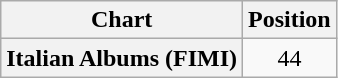<table class="wikitable plainrowheaders" style="text-align:center">
<tr>
<th scope="col">Chart</th>
<th scope="col">Position</th>
</tr>
<tr>
<th scope="row">Italian Albums (FIMI)</th>
<td>44</td>
</tr>
</table>
